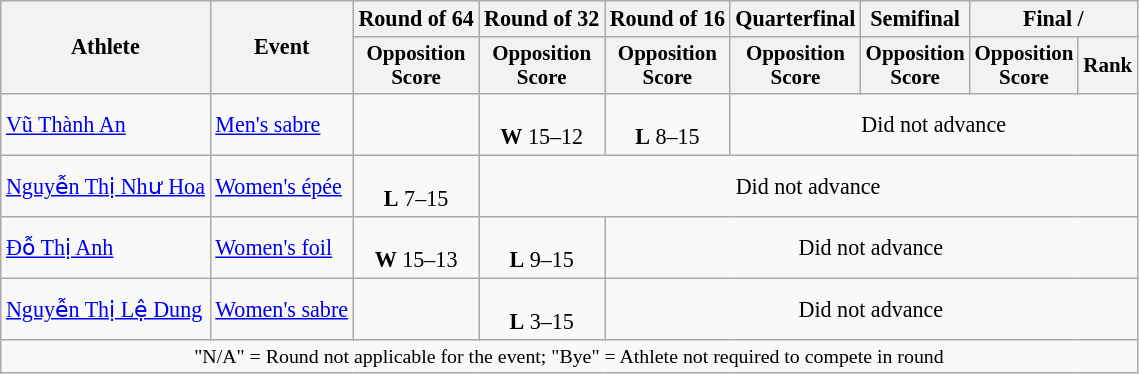<table class="wikitable" style="font-size:92%">
<tr>
<th rowspan="2">Athlete</th>
<th rowspan="2">Event</th>
<th>Round of 64</th>
<th>Round of 32</th>
<th>Round of 16</th>
<th>Quarterfinal</th>
<th>Semifinal</th>
<th colspan="2">Final / </th>
</tr>
<tr style="font-size:95%">
<th>Opposition <br> Score</th>
<th>Opposition <br> Score</th>
<th>Opposition <br> Score</th>
<th>Opposition <br> Score</th>
<th>Opposition <br> Score</th>
<th>Opposition <br> Score</th>
<th>Rank</th>
</tr>
<tr align=center>
<td align="left"><a href='#'>Vũ Thành An</a></td>
<td align="left"><a href='#'>Men's sabre</a></td>
<td></td>
<td> <br> <strong>W</strong> 15–12</td>
<td> <br> <strong>L</strong> 8–15</td>
<td colspan="5">Did not advance</td>
</tr>
<tr align="center">
<td align="left"><a href='#'>Nguyễn Thị Như Hoa</a></td>
<td align="left"><a href='#'>Women's épée</a></td>
<td> <br> <strong>L</strong> 7–15</td>
<td colspan="6">Did not advance</td>
</tr>
<tr align="center">
<td align="left"><a href='#'>Đỗ Thị Anh</a></td>
<td align="left"><a href='#'>Women's foil</a></td>
<td> <br> <strong>W</strong> 15–13</td>
<td> <br> <strong>L</strong> 9–15</td>
<td colspan="5">Did not advance</td>
</tr>
<tr align="center">
<td align="left"><a href='#'>Nguyễn Thị Lệ Dung</a></td>
<td align="left"><a href='#'>Women's sabre</a></td>
<td></td>
<td> <br> <strong>L</strong> 3–15</td>
<td colspan="5">Did not advance</td>
</tr>
<tr>
<td colspan="10" style="font-size:90%; text-align:center;">"N/A" = Round not applicable for the event; "Bye" = Athlete not required to compete in round</td>
</tr>
</table>
